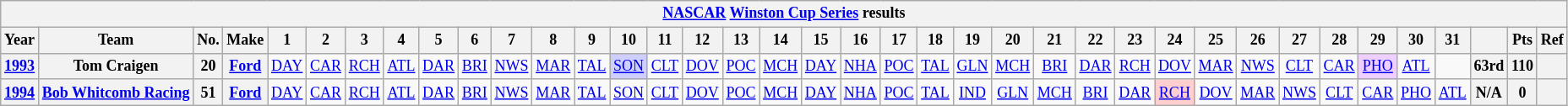<table class="wikitable" style="text-align:center; font-size:75%">
<tr>
<th colspan=45><a href='#'>NASCAR</a> <a href='#'>Winston Cup Series</a> results</th>
</tr>
<tr>
<th>Year</th>
<th>Team</th>
<th>No.</th>
<th>Make</th>
<th>1</th>
<th>2</th>
<th>3</th>
<th>4</th>
<th>5</th>
<th>6</th>
<th>7</th>
<th>8</th>
<th>9</th>
<th>10</th>
<th>11</th>
<th>12</th>
<th>13</th>
<th>14</th>
<th>15</th>
<th>16</th>
<th>17</th>
<th>18</th>
<th>19</th>
<th>20</th>
<th>21</th>
<th>22</th>
<th>23</th>
<th>24</th>
<th>25</th>
<th>26</th>
<th>27</th>
<th>28</th>
<th>29</th>
<th>30</th>
<th>31</th>
<th></th>
<th>Pts</th>
<th>Ref</th>
</tr>
<tr>
<th><a href='#'>1993</a></th>
<th>Tom Craigen</th>
<th>20</th>
<th><a href='#'>Ford</a></th>
<td><a href='#'>DAY</a></td>
<td><a href='#'>CAR</a></td>
<td><a href='#'>RCH</a></td>
<td><a href='#'>ATL</a></td>
<td><a href='#'>DAR</a></td>
<td><a href='#'>BRI</a></td>
<td><a href='#'>NWS</a></td>
<td><a href='#'>MAR</a></td>
<td><a href='#'>TAL</a></td>
<td style="background:#CFCFFF;"><a href='#'>SON</a><br></td>
<td><a href='#'>CLT</a></td>
<td><a href='#'>DOV</a></td>
<td><a href='#'>POC</a></td>
<td><a href='#'>MCH</a></td>
<td><a href='#'>DAY</a></td>
<td><a href='#'>NHA</a></td>
<td><a href='#'>POC</a></td>
<td><a href='#'>TAL</a></td>
<td><a href='#'>GLN</a></td>
<td><a href='#'>MCH</a></td>
<td><a href='#'>BRI</a></td>
<td><a href='#'>DAR</a></td>
<td><a href='#'>RCH</a></td>
<td><a href='#'>DOV</a></td>
<td><a href='#'>MAR</a></td>
<td><a href='#'>NWS</a></td>
<td><a href='#'>CLT</a></td>
<td><a href='#'>CAR</a></td>
<td style="background:#EFCFFF;"><a href='#'>PHO</a><br></td>
<td><a href='#'>ATL</a></td>
<td></td>
<th>63rd</th>
<th>110</th>
<th></th>
</tr>
<tr>
<th><a href='#'>1994</a></th>
<th><a href='#'>Bob Whitcomb Racing</a></th>
<th>51</th>
<th><a href='#'>Ford</a></th>
<td><a href='#'>DAY</a></td>
<td><a href='#'>CAR</a></td>
<td><a href='#'>RCH</a></td>
<td><a href='#'>ATL</a></td>
<td><a href='#'>DAR</a></td>
<td><a href='#'>BRI</a></td>
<td><a href='#'>NWS</a></td>
<td><a href='#'>MAR</a></td>
<td><a href='#'>TAL</a></td>
<td><a href='#'>SON</a></td>
<td><a href='#'>CLT</a></td>
<td><a href='#'>DOV</a></td>
<td><a href='#'>POC</a></td>
<td><a href='#'>MCH</a></td>
<td><a href='#'>DAY</a></td>
<td><a href='#'>NHA</a></td>
<td><a href='#'>POC</a></td>
<td><a href='#'>TAL</a></td>
<td><a href='#'>IND</a></td>
<td><a href='#'>GLN</a></td>
<td><a href='#'>MCH</a></td>
<td><a href='#'>BRI</a></td>
<td><a href='#'>DAR</a></td>
<td style="background:#FFCFCF;"><a href='#'>RCH</a><br></td>
<td><a href='#'>DOV</a></td>
<td><a href='#'>MAR</a></td>
<td><a href='#'>NWS</a></td>
<td><a href='#'>CLT</a></td>
<td><a href='#'>CAR</a></td>
<td><a href='#'>PHO</a></td>
<td><a href='#'>ATL</a></td>
<th>N/A</th>
<th>0</th>
<th></th>
</tr>
</table>
